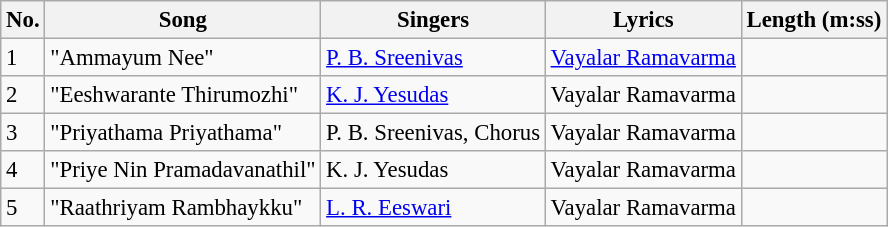<table class="wikitable" style="font-size:95%;">
<tr>
<th>No.</th>
<th>Song</th>
<th>Singers</th>
<th>Lyrics</th>
<th>Length (m:ss)</th>
</tr>
<tr>
<td>1</td>
<td>"Ammayum Nee"</td>
<td><a href='#'>P. B. Sreenivas</a></td>
<td><a href='#'>Vayalar Ramavarma</a></td>
<td></td>
</tr>
<tr>
<td>2</td>
<td>"Eeshwarante Thirumozhi"</td>
<td><a href='#'>K. J. Yesudas</a></td>
<td>Vayalar Ramavarma</td>
<td></td>
</tr>
<tr>
<td>3</td>
<td>"Priyathama Priyathama"</td>
<td>P. B. Sreenivas, Chorus</td>
<td>Vayalar Ramavarma</td>
<td></td>
</tr>
<tr>
<td>4</td>
<td>"Priye Nin Pramadavanathil"</td>
<td>K. J. Yesudas</td>
<td>Vayalar Ramavarma</td>
<td></td>
</tr>
<tr>
<td>5</td>
<td>"Raathriyam Rambhaykku"</td>
<td><a href='#'>L. R. Eeswari</a></td>
<td>Vayalar Ramavarma</td>
<td></td>
</tr>
</table>
